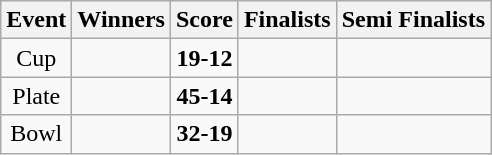<table class="wikitable" style="text-align: center">
<tr>
<th>Event</th>
<th>Winners</th>
<th>Score</th>
<th>Finalists</th>
<th>Semi Finalists</th>
</tr>
<tr>
<td>Cup</td>
<td align=left><strong></strong></td>
<td><strong>19-12</strong></td>
<td align=left></td>
<td align=left><br></td>
</tr>
<tr>
<td>Plate</td>
<td align=left><strong></strong></td>
<td><strong>45-14</strong></td>
<td align=left></td>
<td align=left><br></td>
</tr>
<tr>
<td>Bowl</td>
<td align=left><strong></strong></td>
<td><strong>32-19</strong></td>
<td align=left></td>
<td align=left><br></td>
</tr>
</table>
